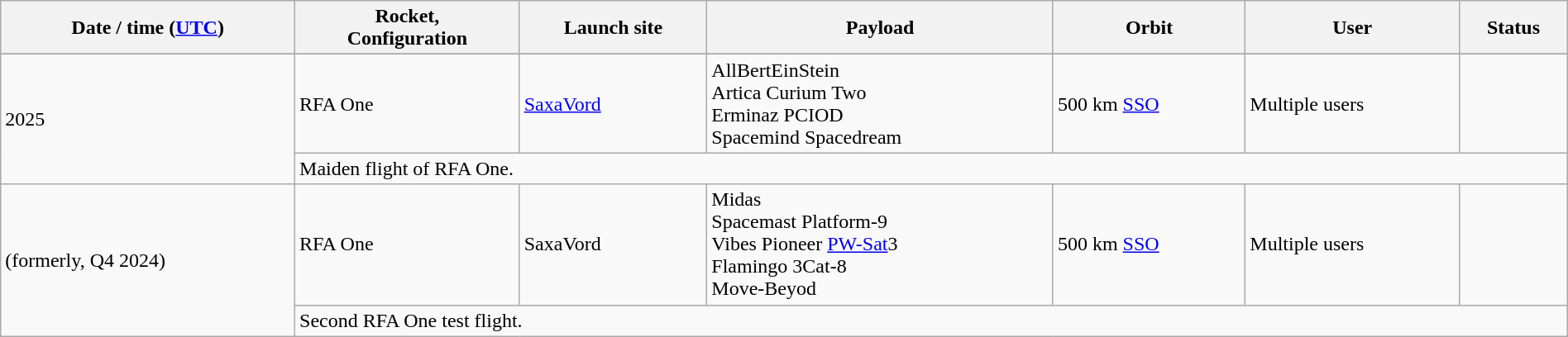<table class="wikitable plainrowheaders" style="width: 100%;">
<tr>
<th scope="col">Date / time (<a href='#'>UTC</a>)</th>
<th scope="col">Rocket,<br>Configuration</th>
<th scope="col">Launch site</th>
<th scope="col">Payload</th>
<th scope="col">Orbit</th>
<th scope="col">User</th>
<th scope="col">Status</th>
</tr>
<tr>
</tr>
<tr>
<td rowspan="2">2025</td>
<td>RFA One</td>
<td><a href='#'>SaxaVord</a></td>
<td> AllBertEinStein<br> Artica  Curium Two<br> Erminaz PCIOD<br> Spacemind Spacedream</td>
<td>500 km <a href='#'>SSO</a></td>
<td>Multiple users</td>
<td></td>
</tr>
<tr>
<td colspan="6">Maiden flight of RFA One.</td>
</tr>
<tr>
<td rowspan="2">(formerly, Q4 2024)</td>
<td>RFA One</td>
<td>SaxaVord</td>
<td> Midas<br> Spacemast Platform-9<br> Vibes Pioneer <a href='#'>PW-Sat</a>3<br> Flamingo 3Cat-8<br> Move-Beyod</td>
<td>500 km <a href='#'>SSO</a></td>
<td>Multiple users</td>
<td></td>
</tr>
<tr>
<td colspan="6">Second RFA One test flight.</td>
</tr>
</table>
